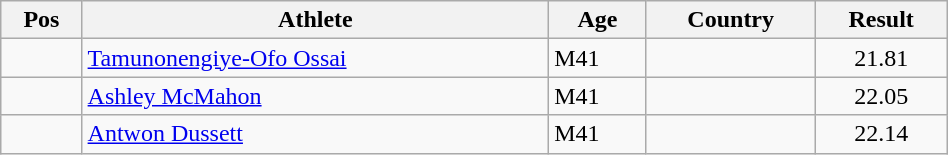<table class="wikitable"  style="text-align:center; width:50%;">
<tr>
<th>Pos</th>
<th>Athlete</th>
<th>Age</th>
<th>Country</th>
<th>Result</th>
</tr>
<tr>
<td align=center></td>
<td align=left><a href='#'>Tamunonengiye-Ofo Ossai</a></td>
<td align=left>M41</td>
<td align=left></td>
<td>21.81</td>
</tr>
<tr>
<td align=center></td>
<td align=left><a href='#'>Ashley McMahon</a></td>
<td align=left>M41</td>
<td align=left></td>
<td>22.05</td>
</tr>
<tr>
<td align=center></td>
<td align=left><a href='#'>Antwon Dussett</a></td>
<td align=left>M41</td>
<td align=left></td>
<td>22.14</td>
</tr>
</table>
